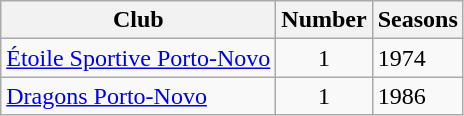<table class="wikitable sortable">
<tr>
<th>Club</th>
<th>Number</th>
<th>Seasons</th>
</tr>
<tr>
<td><a href='#'>Étoile Sportive Porto-Novo</a></td>
<td style="text-align:center">1</td>
<td>1974</td>
</tr>
<tr>
<td><a href='#'>Dragons Porto-Novo</a></td>
<td style="text-align:center">1</td>
<td>1986</td>
</tr>
</table>
